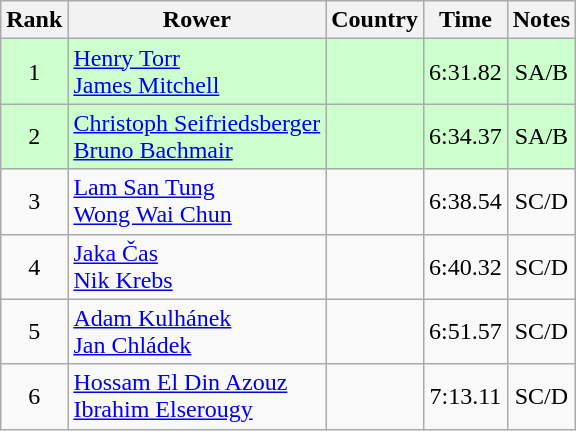<table class="wikitable" style="text-align:center">
<tr>
<th>Rank</th>
<th>Rower</th>
<th>Country</th>
<th>Time</th>
<th>Notes</th>
</tr>
<tr bgcolor=ccffcc>
<td>1</td>
<td align="left"><a href='#'>Henry Torr</a><br><a href='#'>James Mitchell</a></td>
<td align="left"></td>
<td>6:31.82</td>
<td>SA/B</td>
</tr>
<tr bgcolor=ccffcc>
<td>2</td>
<td align="left"><a href='#'>Christoph Seifriedsberger</a><br><a href='#'>Bruno Bachmair</a></td>
<td align="left"></td>
<td>6:34.37</td>
<td>SA/B</td>
</tr>
<tr>
<td>3</td>
<td align="left"><a href='#'>Lam San Tung</a><br><a href='#'>Wong Wai Chun</a></td>
<td align="left"></td>
<td>6:38.54</td>
<td>SC/D</td>
</tr>
<tr>
<td>4</td>
<td align="left"><a href='#'>Jaka Čas</a><br><a href='#'>Nik Krebs</a></td>
<td align="left"></td>
<td>6:40.32</td>
<td>SC/D</td>
</tr>
<tr>
<td>5</td>
<td align="left"><a href='#'>Adam Kulhánek</a><br><a href='#'>Jan Chládek</a></td>
<td align="left"></td>
<td>6:51.57</td>
<td>SC/D</td>
</tr>
<tr>
<td>6</td>
<td align="left"><a href='#'>Hossam El Din Azouz</a><br><a href='#'>Ibrahim Elserougy</a></td>
<td align="left"></td>
<td>7:13.11</td>
<td>SC/D</td>
</tr>
</table>
